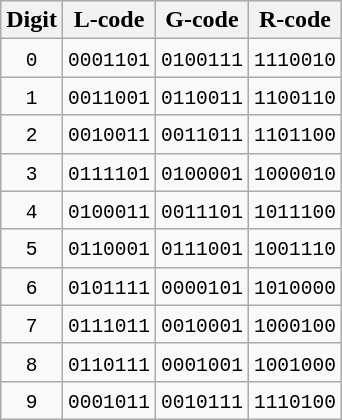<table class="wikitable" style="text-align:center">
<tr>
<th>Digit</th>
<th>L-code</th>
<th>G-code</th>
<th>R-code</th>
</tr>
<tr>
<td><code>0</code></td>
<td><code>0001101</code></td>
<td><code>0100111</code></td>
<td><code>1110010</code></td>
</tr>
<tr>
<td><code>1</code></td>
<td><code>0011001</code></td>
<td><code>0110011</code></td>
<td><code>1100110</code></td>
</tr>
<tr>
<td><code>2</code></td>
<td><code>0010011</code></td>
<td><code>0011011</code></td>
<td><code>1101100</code></td>
</tr>
<tr>
<td><code>3</code></td>
<td><code>0111101</code></td>
<td><code>0100001</code></td>
<td><code>1000010</code></td>
</tr>
<tr>
<td><code>4</code></td>
<td><code>0100011</code></td>
<td><code>0011101</code></td>
<td><code>1011100</code></td>
</tr>
<tr>
<td><code>5</code></td>
<td><code>0110001</code></td>
<td><code>0111001</code></td>
<td><code>1001110</code></td>
</tr>
<tr>
<td><code>6</code></td>
<td><code>0101111</code></td>
<td><code>0000101</code></td>
<td><code>1010000</code></td>
</tr>
<tr>
<td><code>7</code></td>
<td><code>0111011</code></td>
<td><code>0010001</code></td>
<td><code>1000100</code></td>
</tr>
<tr>
<td><code>8</code></td>
<td><code>0110111</code></td>
<td><code>0001001</code></td>
<td><code>1001000</code></td>
</tr>
<tr>
<td><code>9</code></td>
<td><code>0001011</code></td>
<td><code>0010111</code></td>
<td><code>1110100</code></td>
</tr>
</table>
